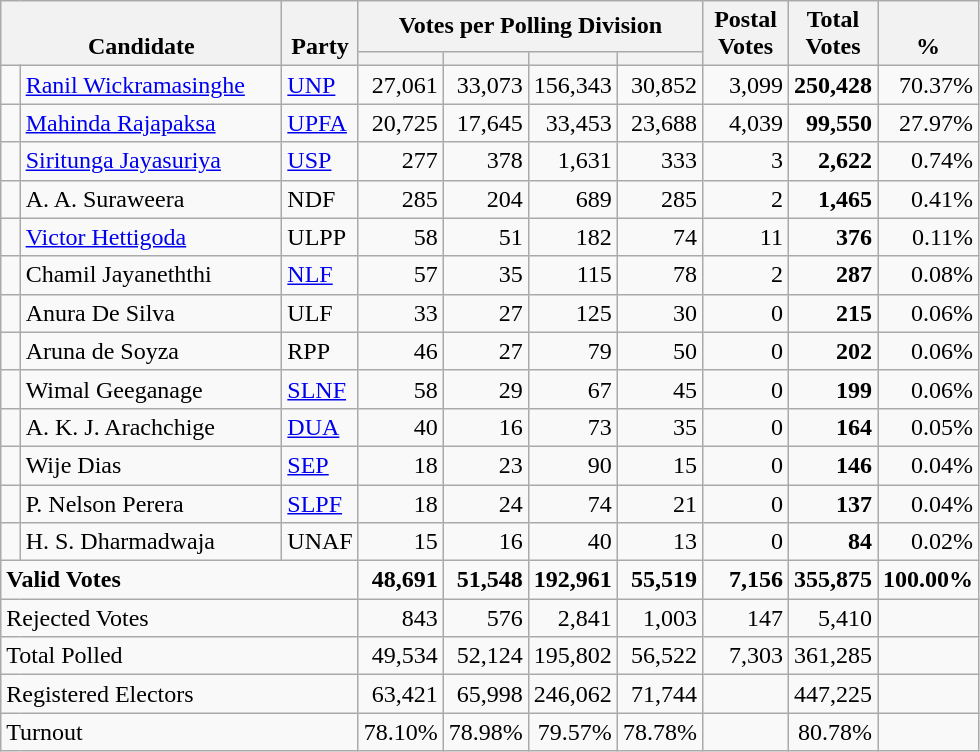<table class="wikitable" border="1" style="text-align:right;">
<tr>
<th align=left valign=bottom rowspan=2 colspan=2 width="180">Candidate</th>
<th align=left valign=bottom rowspan=2 width="40">Party</th>
<th colspan=4>Votes per Polling Division</th>
<th align=center valign=bottom rowspan=2 width="50">Postal<br>Votes</th>
<th align=center valign=bottom rowspan=2 width="50">Total Votes</th>
<th align=center valign=bottom rowspan=2 width="50">%</th>
</tr>
<tr>
<th></th>
<th></th>
<th></th>
<th></th>
</tr>
<tr>
<td bgcolor=> </td>
<td align=left><a href='#'>Ranil Wickramasinghe</a></td>
<td align=left><a href='#'>UNP</a></td>
<td>27,061</td>
<td>33,073</td>
<td>156,343</td>
<td>30,852</td>
<td>3,099</td>
<td><strong>250,428</strong></td>
<td>70.37%</td>
</tr>
<tr>
<td bgcolor=> </td>
<td align=left><a href='#'>Mahinda Rajapaksa</a></td>
<td align=left><a href='#'>UPFA</a></td>
<td>20,725</td>
<td>17,645</td>
<td>33,453</td>
<td>23,688</td>
<td>4,039</td>
<td><strong>99,550</strong></td>
<td>27.97%</td>
</tr>
<tr>
<td bgcolor=> </td>
<td align=left><a href='#'>Siritunga Jayasuriya</a></td>
<td align=left><a href='#'>USP</a></td>
<td>277</td>
<td>378</td>
<td>1,631</td>
<td>333</td>
<td>3</td>
<td><strong>2,622</strong></td>
<td>0.74%</td>
</tr>
<tr>
<td bgcolor=> </td>
<td align=left>A. A. Suraweera</td>
<td align=left>NDF</td>
<td>285</td>
<td>204</td>
<td>689</td>
<td>285</td>
<td>2</td>
<td><strong>1,465</strong></td>
<td>0.41%</td>
</tr>
<tr>
<td bgcolor=> </td>
<td align=left><a href='#'>Victor Hettigoda</a></td>
<td align=left>ULPP</td>
<td>58</td>
<td>51</td>
<td>182</td>
<td>74</td>
<td>11</td>
<td><strong>376</strong></td>
<td>0.11%</td>
</tr>
<tr>
<td bgcolor=> </td>
<td align=left>Chamil Jayaneththi</td>
<td align=left><a href='#'>NLF</a></td>
<td>57</td>
<td>35</td>
<td>115</td>
<td>78</td>
<td>2</td>
<td><strong>287</strong></td>
<td>0.08%</td>
</tr>
<tr>
<td bgcolor=> </td>
<td align=left>Anura De Silva</td>
<td align=left>ULF</td>
<td>33</td>
<td>27</td>
<td>125</td>
<td>30</td>
<td>0</td>
<td><strong>215</strong></td>
<td>0.06%</td>
</tr>
<tr>
<td bgcolor=> </td>
<td align=left>Aruna de Soyza</td>
<td align=left>RPP</td>
<td>46</td>
<td>27</td>
<td>79</td>
<td>50</td>
<td>0</td>
<td><strong>202</strong></td>
<td>0.06%</td>
</tr>
<tr>
<td bgcolor=> </td>
<td align=left>Wimal Geeganage</td>
<td align=left><a href='#'>SLNF</a></td>
<td>58</td>
<td>29</td>
<td>67</td>
<td>45</td>
<td>0</td>
<td><strong>199</strong></td>
<td>0.06%</td>
</tr>
<tr>
<td bgcolor=> </td>
<td align=left>A. K. J. Arachchige</td>
<td align=left><a href='#'>DUA</a></td>
<td>40</td>
<td>16</td>
<td>73</td>
<td>35</td>
<td>0</td>
<td><strong>164</strong></td>
<td>0.05%</td>
</tr>
<tr>
<td bgcolor=> </td>
<td align=left>Wije Dias</td>
<td align=left><a href='#'>SEP</a></td>
<td>18</td>
<td>23</td>
<td>90</td>
<td>15</td>
<td>0</td>
<td><strong>146</strong></td>
<td>0.04%</td>
</tr>
<tr>
<td bgcolor=> </td>
<td align=left>P. Nelson Perera</td>
<td align=left><a href='#'>SLPF</a></td>
<td>18</td>
<td>24</td>
<td>74</td>
<td>21</td>
<td>0</td>
<td><strong>137</strong></td>
<td>0.04%</td>
</tr>
<tr>
<td bgcolor=> </td>
<td align=left>H. S. Dharmadwaja</td>
<td align=left>UNAF</td>
<td>15</td>
<td>16</td>
<td>40</td>
<td>13</td>
<td>0</td>
<td><strong>84</strong></td>
<td>0.02%</td>
</tr>
<tr>
<td align=left colspan=3><strong>Valid Votes</strong></td>
<td><strong>48,691</strong></td>
<td><strong>51,548</strong></td>
<td><strong>192,961</strong></td>
<td><strong>55,519</strong></td>
<td><strong>7,156</strong></td>
<td><strong>355,875</strong></td>
<td><strong>100.00%</strong></td>
</tr>
<tr>
<td align=left colspan=3>Rejected Votes</td>
<td>843</td>
<td>576</td>
<td>2,841</td>
<td>1,003</td>
<td>147</td>
<td>5,410</td>
<td></td>
</tr>
<tr>
<td align=left colspan=3>Total Polled</td>
<td>49,534</td>
<td>52,124</td>
<td>195,802</td>
<td>56,522</td>
<td>7,303</td>
<td>361,285</td>
<td></td>
</tr>
<tr>
<td align=left colspan=3>Registered Electors</td>
<td>63,421</td>
<td>65,998</td>
<td>246,062</td>
<td>71,744</td>
<td></td>
<td>447,225</td>
<td></td>
</tr>
<tr>
<td align=left colspan=3>Turnout</td>
<td>78.10%</td>
<td>78.98%</td>
<td>79.57%</td>
<td>78.78%</td>
<td></td>
<td>80.78%</td>
<td></td>
</tr>
</table>
